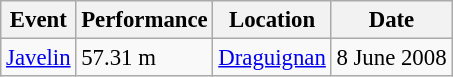<table class="wikitable" style="border-collapse: collapse; font-size: 95%;">
<tr>
<th scope="col">Event</th>
<th scope="col">Performance</th>
<th scope="col">Location</th>
<th scope="col">Date</th>
</tr>
<tr>
<td><a href='#'>Javelin</a></td>
<td>57.31 m</td>
<td><a href='#'>Draguignan</a></td>
<td>8 June 2008</td>
</tr>
</table>
